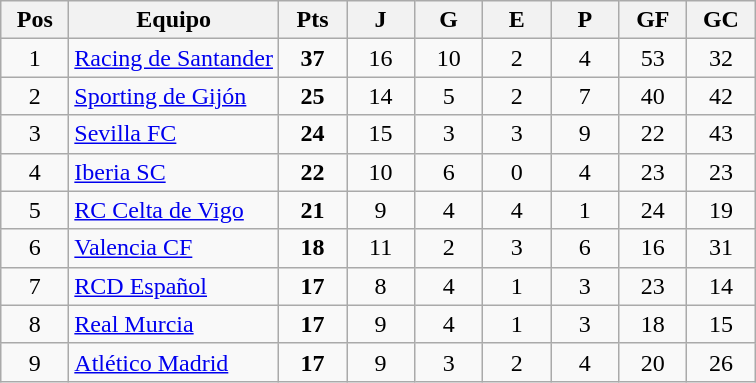<table class="wikitable sortable" style="text-align: center;">
<tr>
<th width="38" align="center">Pos</th>
<th align="center">Equipo</th>
<th width="38" align="center">Pts</th>
<th width="38" align="center">J</th>
<th width="38" align="center">G</th>
<th width="38" align="center">E</th>
<th width="38" align="center">P</th>
<th width="38" align="center">GF</th>
<th width="38" align="center">GC</th>
</tr>
<tr align="center">
<td>1</td>
<td align="left"><a href='#'>Racing de Santander</a></td>
<td><strong>37</strong></td>
<td>16</td>
<td>10</td>
<td>2</td>
<td>4</td>
<td>53</td>
<td>32</td>
</tr>
<tr align="center">
<td>2</td>
<td align="left"><a href='#'>Sporting de Gijón</a></td>
<td><strong>25</strong></td>
<td>14</td>
<td>5</td>
<td>2</td>
<td>7</td>
<td>40</td>
<td>42</td>
</tr>
<tr align="center">
<td>3</td>
<td align="left"><a href='#'>Sevilla FC</a></td>
<td><strong>24</strong></td>
<td>15</td>
<td>3</td>
<td>3</td>
<td>9</td>
<td>22</td>
<td>43</td>
</tr>
<tr align="center">
<td>4</td>
<td align="left"><a href='#'>Iberia SC</a></td>
<td><strong>22</strong></td>
<td>10</td>
<td>6</td>
<td>0</td>
<td>4</td>
<td>23</td>
<td>23</td>
</tr>
<tr align="center">
<td>5</td>
<td align="left"><a href='#'>RC Celta de Vigo</a></td>
<td><strong>21</strong></td>
<td>9</td>
<td>4</td>
<td>4</td>
<td>1</td>
<td>24</td>
<td>19</td>
</tr>
<tr align="center">
<td>6</td>
<td align="left"><a href='#'>Valencia CF</a></td>
<td><strong>18</strong></td>
<td>11</td>
<td>2</td>
<td>3</td>
<td>6</td>
<td>16</td>
<td>31</td>
</tr>
<tr align="center">
<td>7</td>
<td align="left"><a href='#'>RCD Español</a></td>
<td><strong>17</strong></td>
<td>8</td>
<td>4</td>
<td>1</td>
<td>3</td>
<td>23</td>
<td>14</td>
</tr>
<tr align="center">
<td>8</td>
<td align="left"><a href='#'>Real Murcia</a></td>
<td><strong>17</strong></td>
<td>9</td>
<td>4</td>
<td>1</td>
<td>3</td>
<td>18</td>
<td>15</td>
</tr>
<tr align="center">
<td>9</td>
<td align="left"><a href='#'>Atlético Madrid</a></td>
<td><strong>17</strong></td>
<td>9</td>
<td>3</td>
<td>2</td>
<td>4</td>
<td>20</td>
<td>26</td>
</tr>
</table>
